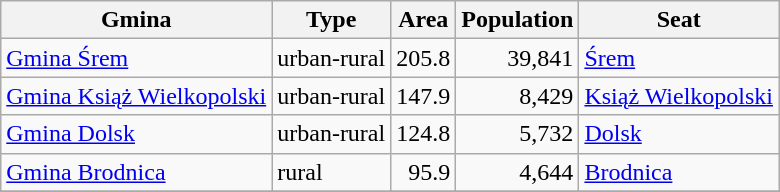<table class="wikitable">
<tr>
<th>Gmina</th>
<th>Type</th>
<th>Area<br></th>
<th>Population<br></th>
<th>Seat</th>
</tr>
<tr>
<td><a href='#'>Gmina Śrem</a></td>
<td>urban-rural</td>
<td style="text-align:right;">205.8</td>
<td style="text-align:right;">39,841</td>
<td><a href='#'>Śrem</a></td>
</tr>
<tr>
<td><a href='#'>Gmina Książ Wielkopolski</a></td>
<td>urban-rural</td>
<td style="text-align:right;">147.9</td>
<td style="text-align:right;">8,429</td>
<td><a href='#'>Książ Wielkopolski</a></td>
</tr>
<tr>
<td><a href='#'>Gmina Dolsk</a></td>
<td>urban-rural</td>
<td style="text-align:right;">124.8</td>
<td style="text-align:right;">5,732</td>
<td><a href='#'>Dolsk</a></td>
</tr>
<tr>
<td><a href='#'>Gmina Brodnica</a></td>
<td>rural</td>
<td style="text-align:right;">95.9</td>
<td style="text-align:right;">4,644</td>
<td><a href='#'>Brodnica</a></td>
</tr>
<tr>
</tr>
</table>
